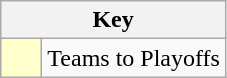<table class="wikitable" style="text-align: center;">
<tr>
<th colspan=2>Key</th>
</tr>
<tr>
<td style="background:#ffffcc; width:20px;"></td>
<td align=left>Teams to Playoffs</td>
</tr>
</table>
